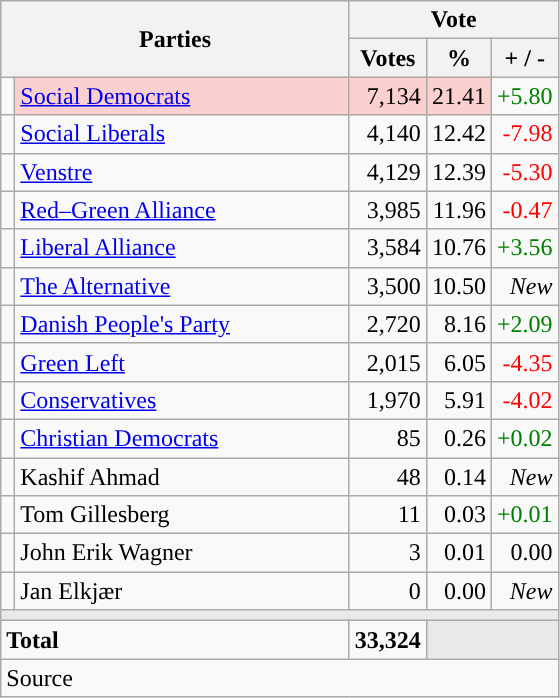<table class="wikitable" style="text-align:right;">
<tr>
<th style="text-align:centre;" rowspan="2" colspan="2" width="225">Parties</th>
<th colspan="3">Vote</th>
</tr>
<tr>
<th width="15">Votes</th>
<th width="15">%</th>
<th width="15">+ / -</th>
</tr>
<tr>
<td width="2" style="color:inherit;background:"></td>
<td bgcolor=#fbd0ce  align="left"><a href='#'>Social Democrats</a></td>
<td bgcolor=#fbd0ce>7,134</td>
<td bgcolor=#fbd0ce>21.41</td>
<td style=color:green;>+5.80</td>
</tr>
<tr>
<td width="2" style="color:inherit;background:"></td>
<td align="left"><a href='#'>Social Liberals</a></td>
<td>4,140</td>
<td>12.42</td>
<td style=color:red;>-7.98</td>
</tr>
<tr>
<td width="2" style="color:inherit;background:"></td>
<td align="left"><a href='#'>Venstre</a></td>
<td>4,129</td>
<td>12.39</td>
<td style=color:red;>-5.30</td>
</tr>
<tr>
<td width="2" style="color:inherit;background:"></td>
<td align="left"><a href='#'>Red–Green Alliance</a></td>
<td>3,985</td>
<td>11.96</td>
<td style=color:red;>-0.47</td>
</tr>
<tr>
<td width="2" style="color:inherit;background:"></td>
<td align="left"><a href='#'>Liberal Alliance</a></td>
<td>3,584</td>
<td>10.76</td>
<td style=color:green;>+3.56</td>
</tr>
<tr>
<td width="2" style="color:inherit;background:"></td>
<td align="left"><a href='#'>The Alternative</a></td>
<td>3,500</td>
<td>10.50</td>
<td><em>New</em></td>
</tr>
<tr>
<td width="2" style="color:inherit;background:"></td>
<td align="left"><a href='#'>Danish People's Party</a></td>
<td>2,720</td>
<td>8.16</td>
<td style=color:green;>+2.09</td>
</tr>
<tr>
<td width="2" style="color:inherit;background:"></td>
<td align="left"><a href='#'>Green Left</a></td>
<td>2,015</td>
<td>6.05</td>
<td style=color:red;>-4.35</td>
</tr>
<tr>
<td width="2" style="color:inherit;background:"></td>
<td align="left"><a href='#'>Conservatives</a></td>
<td>1,970</td>
<td>5.91</td>
<td style=color:red;>-4.02</td>
</tr>
<tr>
<td width="2" style="color:inherit;background:"></td>
<td align="left"><a href='#'>Christian Democrats</a></td>
<td>85</td>
<td>0.26</td>
<td style=color:green;>+0.02</td>
</tr>
<tr>
<td width="2" style="color:inherit;background:"></td>
<td align="left">Kashif Ahmad</td>
<td>48</td>
<td>0.14</td>
<td><em>New</em></td>
</tr>
<tr>
<td width="2" style="color:inherit;background:"></td>
<td align="left">Tom Gillesberg</td>
<td>11</td>
<td>0.03</td>
<td style=color:green;>+0.01</td>
</tr>
<tr>
<td width="2" style="color:inherit;background:"></td>
<td align="left">John Erik Wagner</td>
<td>3</td>
<td>0.01</td>
<td>0.00</td>
</tr>
<tr>
<td width="2" style="color:inherit;background:"></td>
<td align="left">Jan Elkjær</td>
<td>0</td>
<td>0.00</td>
<td><em>New</em></td>
</tr>
<tr>
<td colspan="7" bgcolor="#E9E9E9"></td>
</tr>
<tr>
<td align="left" colspan="2"><strong>Total</strong></td>
<td><strong>33,324</strong></td>
<td bgcolor="#E9E9E9" colspan="2"></td>
</tr>
<tr>
<td align="left" colspan="6">Source</td>
</tr>
</table>
